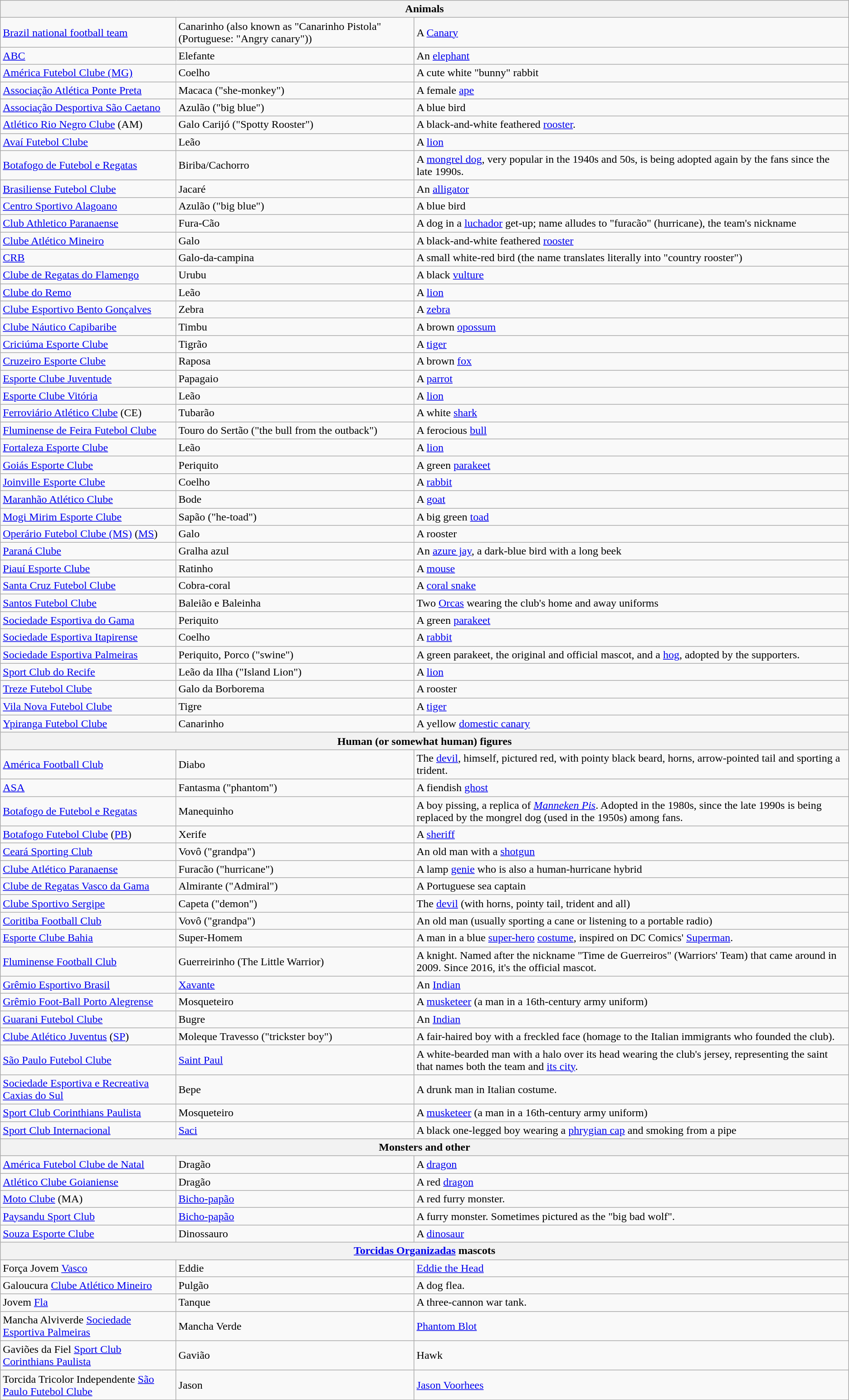<table class="wikitable">
<tr>
<th colspan=3>Animals</th>
</tr>
<tr>
<td><a href='#'>Brazil national football team</a></td>
<td>Canarinho (also known as "Canarinho Pistola" (Portuguese: "Angry canary"))</td>
<td>A <a href='#'>Canary</a></td>
</tr>
<tr>
<td><a href='#'>ABC</a></td>
<td>Elefante</td>
<td>An <a href='#'>elephant</a></td>
</tr>
<tr>
<td><a href='#'>América Futebol Clube (MG)</a></td>
<td>Coelho</td>
<td>A cute white "bunny" rabbit</td>
</tr>
<tr>
<td><a href='#'>Associação Atlética Ponte Preta</a></td>
<td>Macaca ("she-monkey")</td>
<td>A female <a href='#'>ape</a></td>
</tr>
<tr>
<td><a href='#'>Associação Desportiva São Caetano</a></td>
<td>Azulão ("big blue")</td>
<td>A blue bird</td>
</tr>
<tr>
<td><a href='#'>Atlético Rio Negro Clube</a> (AM)</td>
<td>Galo Carijó ("Spotty Rooster")</td>
<td>A black-and-white feathered <a href='#'>rooster</a>.</td>
</tr>
<tr>
<td><a href='#'>Avaí Futebol Clube</a></td>
<td>Leão</td>
<td>A <a href='#'>lion</a></td>
</tr>
<tr>
<td><a href='#'>Botafogo de Futebol e Regatas</a></td>
<td>Biriba/Cachorro</td>
<td>A <a href='#'>mongrel dog</a>, very popular in the 1940s and 50s, is being adopted again by the fans since the late 1990s.</td>
</tr>
<tr>
<td><a href='#'>Brasiliense Futebol Clube</a></td>
<td>Jacaré</td>
<td>An <a href='#'>alligator</a></td>
</tr>
<tr>
<td><a href='#'>Centro Sportivo Alagoano</a></td>
<td>Azulão ("big blue")</td>
<td>A blue bird</td>
</tr>
<tr>
<td><a href='#'>Club Athletico Paranaense</a></td>
<td>Fura-Cão</td>
<td>A dog in a <a href='#'>luchador</a> get-up; name alludes to "furacão" (hurricane), the team's nickname</td>
</tr>
<tr>
<td><a href='#'>Clube Atlético Mineiro</a></td>
<td>Galo</td>
<td>A black-and-white feathered <a href='#'>rooster</a></td>
</tr>
<tr>
<td><a href='#'>CRB</a></td>
<td>Galo-da-campina</td>
<td>A small white-red bird (the name translates literally into "country rooster")</td>
</tr>
<tr>
<td><a href='#'>Clube de Regatas do Flamengo</a></td>
<td>Urubu</td>
<td>A black <a href='#'>vulture</a></td>
</tr>
<tr>
<td><a href='#'>Clube do Remo</a></td>
<td>Leão</td>
<td>A <a href='#'>lion</a></td>
</tr>
<tr>
<td><a href='#'>Clube Esportivo Bento Gonçalves</a></td>
<td>Zebra</td>
<td>A <a href='#'>zebra</a></td>
</tr>
<tr>
<td><a href='#'>Clube Náutico Capibaribe</a></td>
<td>Timbu</td>
<td>A brown <a href='#'>opossum</a></td>
</tr>
<tr>
<td><a href='#'>Criciúma Esporte Clube</a></td>
<td>Tigrão</td>
<td>A <a href='#'>tiger</a></td>
</tr>
<tr>
<td><a href='#'>Cruzeiro Esporte Clube</a></td>
<td>Raposa</td>
<td>A brown <a href='#'>fox</a></td>
</tr>
<tr>
<td><a href='#'>Esporte Clube Juventude</a></td>
<td>Papagaio</td>
<td>A <a href='#'>parrot</a></td>
</tr>
<tr>
<td><a href='#'>Esporte Clube Vitória</a></td>
<td>Leão</td>
<td>A <a href='#'>lion</a></td>
</tr>
<tr>
<td><a href='#'>Ferroviário Atlético Clube</a> (CE)</td>
<td>Tubarão</td>
<td>A white <a href='#'>shark</a></td>
</tr>
<tr>
<td><a href='#'>Fluminense de Feira Futebol Clube</a></td>
<td>Touro do Sertão ("the bull from the outback")</td>
<td>A ferocious <a href='#'>bull</a></td>
</tr>
<tr>
<td><a href='#'>Fortaleza Esporte Clube</a></td>
<td>Leão</td>
<td>A <a href='#'>lion</a></td>
</tr>
<tr>
<td><a href='#'>Goiás Esporte Clube</a></td>
<td>Periquito</td>
<td>A green <a href='#'>parakeet</a></td>
</tr>
<tr>
<td><a href='#'>Joinville Esporte Clube</a></td>
<td>Coelho</td>
<td>A <a href='#'>rabbit</a></td>
</tr>
<tr>
<td><a href='#'>Maranhão Atlético Clube</a></td>
<td>Bode</td>
<td>A <a href='#'>goat</a></td>
</tr>
<tr>
<td><a href='#'>Mogi Mirim Esporte Clube</a></td>
<td>Sapão ("he-toad")</td>
<td>A big green <a href='#'>toad</a></td>
</tr>
<tr>
<td><a href='#'>Operário Futebol Clube (MS)</a> (<a href='#'>MS</a>)</td>
<td>Galo</td>
<td>A rooster</td>
</tr>
<tr>
<td><a href='#'>Paraná Clube</a></td>
<td>Gralha azul</td>
<td>An <a href='#'>azure jay</a>, a dark-blue bird with a long beek</td>
</tr>
<tr>
<td><a href='#'>Piauí Esporte Clube</a></td>
<td>Ratinho</td>
<td>A <a href='#'>mouse</a></td>
</tr>
<tr>
<td><a href='#'>Santa Cruz Futebol Clube</a></td>
<td>Cobra-coral</td>
<td>A <a href='#'>coral snake</a></td>
</tr>
<tr>
<td><a href='#'>Santos Futebol Clube</a></td>
<td>Baleião e Baleinha</td>
<td>Two <a href='#'>Orcas</a> wearing the club's home and away uniforms</td>
</tr>
<tr>
<td><a href='#'>Sociedade Esportiva do Gama</a></td>
<td>Periquito</td>
<td>A green <a href='#'>parakeet</a></td>
</tr>
<tr>
<td><a href='#'>Sociedade Esportiva Itapirense</a></td>
<td>Coelho</td>
<td>A <a href='#'>rabbit</a></td>
</tr>
<tr>
<td><a href='#'>Sociedade Esportiva Palmeiras</a></td>
<td>Periquito, Porco ("swine")</td>
<td>A green parakeet, the original and official mascot, and a <a href='#'>hog</a>, adopted by the supporters.</td>
</tr>
<tr>
<td><a href='#'>Sport Club do Recife</a></td>
<td>Leão da Ilha ("Island Lion")</td>
<td>A <a href='#'>lion</a></td>
</tr>
<tr>
<td><a href='#'>Treze Futebol Clube</a></td>
<td>Galo da Borborema</td>
<td>A rooster</td>
</tr>
<tr>
<td><a href='#'>Vila Nova Futebol Clube</a></td>
<td>Tigre</td>
<td>A <a href='#'>tiger</a></td>
</tr>
<tr>
<td><a href='#'>Ypiranga Futebol Clube</a></td>
<td>Canarinho</td>
<td>A yellow <a href='#'>domestic canary</a></td>
</tr>
<tr>
<th colspan=3>Human (or somewhat human) figures</th>
</tr>
<tr>
<td><a href='#'>América Football Club</a></td>
<td>Diabo</td>
<td>The <a href='#'>devil</a>, himself, pictured red, with pointy black beard, horns, arrow-pointed tail and sporting a trident.</td>
</tr>
<tr>
<td><a href='#'>ASA</a></td>
<td>Fantasma ("phantom")</td>
<td>A fiendish <a href='#'>ghost</a></td>
</tr>
<tr>
<td><a href='#'>Botafogo de Futebol e Regatas</a></td>
<td>Manequinho</td>
<td>A boy pissing, a replica of <em><a href='#'>Manneken Pis</a></em>. Adopted in the 1980s, since the late 1990s is being replaced by the mongrel dog (used in the 1950s) among fans.</td>
</tr>
<tr>
<td><a href='#'>Botafogo Futebol Clube</a> (<a href='#'>PB</a>)</td>
<td>Xerife</td>
<td>A <a href='#'>sheriff</a></td>
</tr>
<tr>
<td><a href='#'>Ceará Sporting Club</a></td>
<td>Vovô ("grandpa")</td>
<td>An old man with a <a href='#'>shotgun</a></td>
</tr>
<tr>
<td><a href='#'>Clube Atlético Paranaense</a></td>
<td>Furacão ("hurricane")</td>
<td>A lamp <a href='#'>genie</a> who is also a human-hurricane hybrid</td>
</tr>
<tr>
<td><a href='#'>Clube de Regatas Vasco da Gama</a></td>
<td>Almirante ("Admiral")</td>
<td>A Portuguese sea captain</td>
</tr>
<tr>
<td><a href='#'>Clube Sportivo Sergipe</a></td>
<td>Capeta ("demon")</td>
<td>The <a href='#'>devil</a> (with horns, pointy tail, trident and all)</td>
</tr>
<tr>
<td><a href='#'>Coritiba Football Club</a></td>
<td>Vovô ("grandpa")</td>
<td>An old man (usually sporting a cane or listening to a portable radio)</td>
</tr>
<tr>
<td><a href='#'>Esporte Clube Bahia</a></td>
<td>Super-Homem</td>
<td>A man in a blue <a href='#'>super-hero</a> <a href='#'>costume</a>, inspired on DC Comics' <a href='#'>Superman</a>.</td>
</tr>
<tr>
<td><a href='#'>Fluminense Football Club</a></td>
<td>Guerreirinho (The Little Warrior)</td>
<td>A knight. Named after the nickname "Time de Guerreiros" (Warriors' Team) that came around in 2009. Since 2016, it's the official mascot.</td>
</tr>
<tr>
<td><a href='#'>Grêmio Esportivo Brasil</a></td>
<td><a href='#'>Xavante</a></td>
<td>An <a href='#'>Indian</a></td>
</tr>
<tr>
<td><a href='#'>Grêmio Foot-Ball Porto Alegrense</a></td>
<td>Mosqueteiro</td>
<td>A <a href='#'>musketeer</a> (a man in a 16th-century army uniform)</td>
</tr>
<tr>
<td><a href='#'>Guarani Futebol Clube</a></td>
<td>Bugre</td>
<td>An <a href='#'>Indian</a></td>
</tr>
<tr>
<td><a href='#'>Clube Atlético Juventus</a> (<a href='#'>SP</a>)</td>
<td>Moleque Travesso ("trickster boy")</td>
<td>A fair-haired boy with a freckled face (homage to the Italian immigrants who founded the club).</td>
</tr>
<tr>
<td><a href='#'>São Paulo Futebol Clube</a></td>
<td><a href='#'>Saint Paul</a></td>
<td>A white-bearded man with a halo over its head wearing the club's jersey, representing the saint that names both the team and <a href='#'>its city</a>.</td>
</tr>
<tr>
<td><a href='#'>Sociedade Esportiva e Recreativa Caxias do Sul</a></td>
<td>Bepe</td>
<td>A drunk man in Italian costume.</td>
</tr>
<tr>
<td><a href='#'>Sport Club Corinthians Paulista</a></td>
<td>Mosqueteiro</td>
<td>A <a href='#'>musketeer</a> (a man in a 16th-century army uniform)</td>
</tr>
<tr>
<td><a href='#'>Sport Club Internacional</a></td>
<td><a href='#'>Saci</a></td>
<td>A black one-legged boy wearing a <a href='#'>phrygian cap</a> and smoking from a pipe</td>
</tr>
<tr>
<th colspan=3>Monsters and other</th>
</tr>
<tr>
<td><a href='#'>América Futebol Clube de Natal</a></td>
<td>Dragão</td>
<td>A <a href='#'>dragon</a></td>
</tr>
<tr>
<td><a href='#'>Atlético Clube Goianiense</a></td>
<td>Dragão</td>
<td>A red <a href='#'>dragon</a></td>
</tr>
<tr>
<td><a href='#'>Moto Clube</a> (MA)</td>
<td><a href='#'>Bicho-papão</a></td>
<td>A red furry monster.</td>
</tr>
<tr>
<td><a href='#'>Paysandu Sport Club</a></td>
<td><a href='#'>Bicho-papão</a></td>
<td>A furry monster. Sometimes pictured as the "big bad wolf".</td>
</tr>
<tr>
<td><a href='#'>Souza Esporte Clube</a></td>
<td>Dinossauro</td>
<td>A <a href='#'>dinosaur</a></td>
</tr>
<tr>
<th colspan="3"><a href='#'>Torcidas Organizadas</a> mascots</th>
</tr>
<tr>
<td>Força Jovem <a href='#'>Vasco</a></td>
<td>Eddie</td>
<td><a href='#'>Eddie the Head</a></td>
</tr>
<tr>
<td>Galoucura <a href='#'>Clube Atlético Mineiro</a></td>
<td>Pulgão</td>
<td>A dog flea.</td>
</tr>
<tr>
<td>Jovem <a href='#'>Fla</a></td>
<td>Tanque</td>
<td>A three-cannon war tank.</td>
</tr>
<tr>
<td>Mancha Alviverde <a href='#'>Sociedade Esportiva Palmeiras</a></td>
<td>Mancha Verde</td>
<td><a href='#'>Phantom Blot</a></td>
</tr>
<tr>
<td>Gaviões da Fiel <a href='#'>Sport Club Corinthians Paulista</a></td>
<td>Gavião</td>
<td>Hawk</td>
</tr>
<tr>
<td>Torcida Tricolor Independente <a href='#'>São Paulo Futebol Clube</a></td>
<td>Jason</td>
<td><a href='#'>Jason Voorhees</a></td>
</tr>
<tr>
</tr>
</table>
